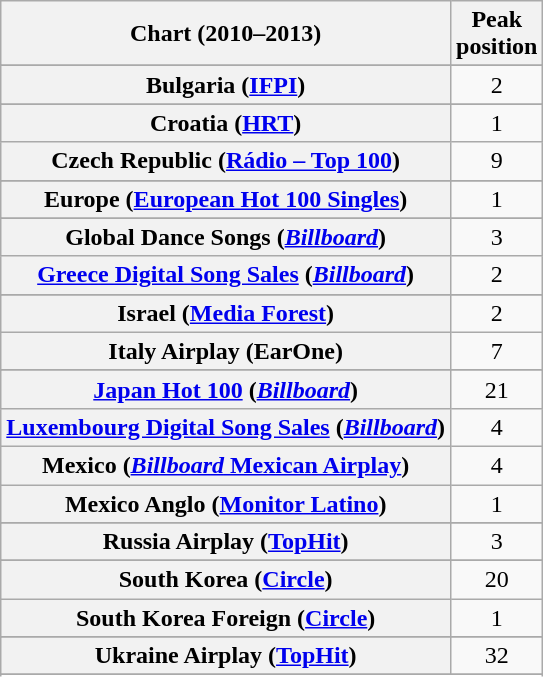<table class="wikitable sortable plainrowheaders" style="text-align:center">
<tr>
<th>Chart (2010–2013)</th>
<th>Peak<br>position</th>
</tr>
<tr>
</tr>
<tr>
</tr>
<tr>
</tr>
<tr>
</tr>
<tr>
<th scope="row">Bulgaria (<a href='#'>IFPI</a>)</th>
<td>2</td>
</tr>
<tr>
</tr>
<tr>
</tr>
<tr>
</tr>
<tr>
</tr>
<tr>
<th scope="row">Croatia (<a href='#'>HRT</a>)</th>
<td>1</td>
</tr>
<tr>
<th scope="row">Czech Republic (<a href='#'>Rádio – Top 100</a>)</th>
<td>9</td>
</tr>
<tr>
</tr>
<tr>
<th scope="row">Europe (<a href='#'>European Hot 100 Singles</a>)</th>
<td>1</td>
</tr>
<tr>
</tr>
<tr>
</tr>
<tr>
</tr>
<tr>
<th scope="row">Global Dance Songs (<em><a href='#'>Billboard</a></em>)</th>
<td>3</td>
</tr>
<tr>
<th scope="row"><a href='#'>Greece Digital Song Sales</a> (<em><a href='#'>Billboard</a></em>)</th>
<td>2</td>
</tr>
<tr>
</tr>
<tr>
</tr>
<tr>
</tr>
<tr>
</tr>
<tr>
<th scope="row">Israel (<a href='#'>Media Forest</a>)</th>
<td>2</td>
</tr>
<tr>
<th scope="row">Italy Airplay (EarOne)</th>
<td>7</td>
</tr>
<tr>
</tr>
<tr>
<th scope="row"><a href='#'>Japan Hot 100</a> (<em><a href='#'>Billboard</a></em>)</th>
<td>21</td>
</tr>
<tr>
<th scope="row"><a href='#'>Luxembourg Digital Song Sales</a> (<em><a href='#'>Billboard</a></em>)</th>
<td>4</td>
</tr>
<tr>
<th scope="row">Mexico (<a href='#'><em>Billboard</em> Mexican Airplay</a>)</th>
<td>4</td>
</tr>
<tr>
<th scope="row">Mexico Anglo (<a href='#'>Monitor Latino</a>)</th>
<td>1</td>
</tr>
<tr>
</tr>
<tr>
</tr>
<tr>
</tr>
<tr>
</tr>
<tr>
</tr>
<tr>
</tr>
<tr>
</tr>
<tr>
<th scope="row">Russia Airplay (<a href='#'>TopHit</a>)</th>
<td>3</td>
</tr>
<tr>
</tr>
<tr>
<th scope="row">South Korea (<a href='#'>Circle</a>)</th>
<td>20</td>
</tr>
<tr>
<th scope="row">South Korea Foreign (<a href='#'>Circle</a>)</th>
<td>1</td>
</tr>
<tr>
</tr>
<tr>
</tr>
<tr>
</tr>
<tr>
<th scope="row">Ukraine Airplay (<a href='#'>TopHit</a>)</th>
<td>32</td>
</tr>
<tr>
</tr>
<tr>
</tr>
<tr>
</tr>
<tr>
</tr>
<tr>
</tr>
<tr>
</tr>
<tr>
</tr>
</table>
